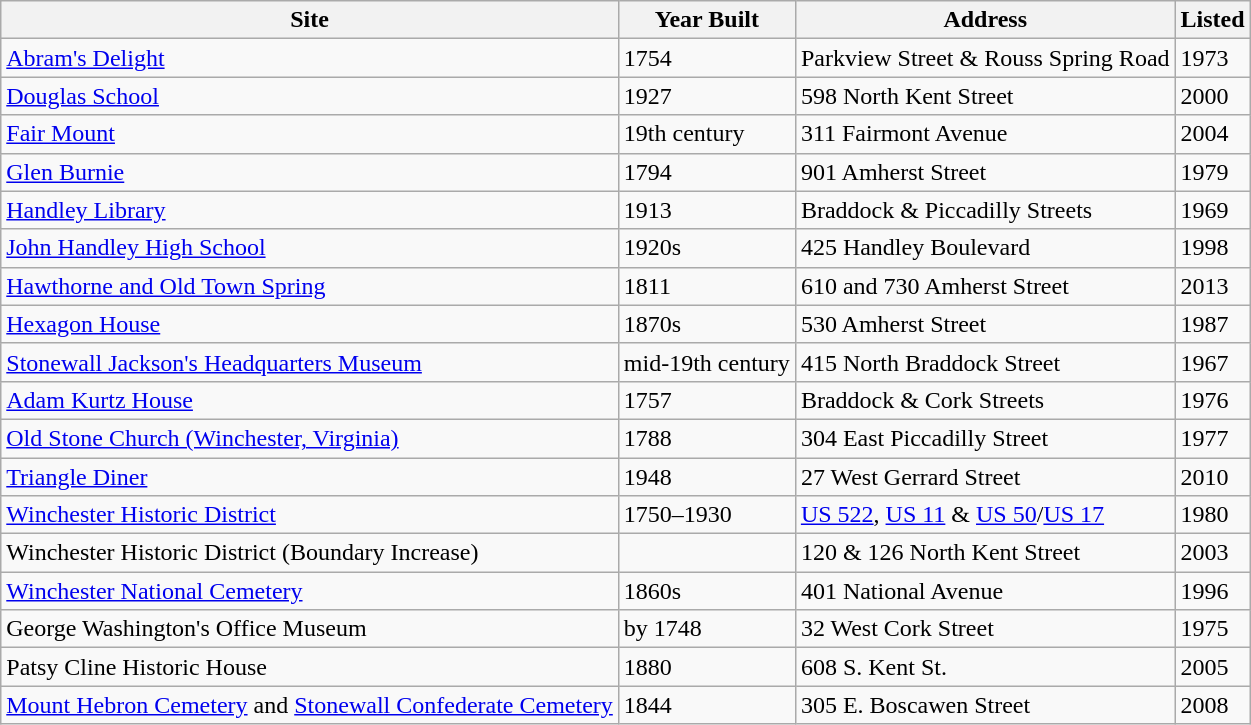<table class = "wikitable sortable">
<tr>
<th>Site</th>
<th>Year Built</th>
<th>Address</th>
<th>Listed</th>
</tr>
<tr>
<td align="left"><a href='#'>Abram's Delight</a></td>
<td align="left">1754</td>
<td align="left">Parkview Street & Rouss Spring Road</td>
<td align="left">1973</td>
</tr>
<tr>
<td align="left"><a href='#'>Douglas School</a></td>
<td align="left">1927</td>
<td align="left">598 North Kent Street</td>
<td align="left">2000</td>
</tr>
<tr>
<td align="left"><a href='#'>Fair Mount</a></td>
<td align="left">19th century</td>
<td align="left">311 Fairmont Avenue</td>
<td align="left">2004</td>
</tr>
<tr>
<td align="left"><a href='#'>Glen Burnie</a></td>
<td align="left">1794</td>
<td align="left">901 Amherst Street</td>
<td align="left">1979</td>
</tr>
<tr>
<td align="left"><a href='#'>Handley Library</a></td>
<td align="left">1913</td>
<td align="left">Braddock & Piccadilly Streets</td>
<td align="left">1969</td>
</tr>
<tr>
<td align="left"><a href='#'>John Handley High School</a></td>
<td align="left">1920s</td>
<td align="left">425 Handley Boulevard</td>
<td align="left">1998</td>
</tr>
<tr>
<td align="left"><a href='#'>Hawthorne and Old Town Spring</a></td>
<td align="left">1811</td>
<td align="left">610 and 730 Amherst Street</td>
<td align="left">2013</td>
</tr>
<tr>
<td align="left"><a href='#'>Hexagon House</a></td>
<td align="left">1870s</td>
<td align="left">530 Amherst Street</td>
<td align="left">1987</td>
</tr>
<tr>
<td align="left"><a href='#'>Stonewall Jackson's Headquarters Museum</a></td>
<td align="left">mid-19th century</td>
<td align="left">415 North Braddock Street</td>
<td align="left">1967</td>
</tr>
<tr>
<td align="left"><a href='#'>Adam Kurtz House</a></td>
<td align="left">1757</td>
<td align="left">Braddock & Cork Streets</td>
<td align="left">1976</td>
</tr>
<tr>
<td align="left"><a href='#'>Old Stone Church (Winchester, Virginia)</a></td>
<td align="left">1788</td>
<td align="left">304 East Piccadilly Street</td>
<td align="left">1977</td>
</tr>
<tr>
<td align="left"><a href='#'>Triangle Diner</a></td>
<td align="left">1948</td>
<td align="left">27 West Gerrard Street</td>
<td align="left">2010</td>
</tr>
<tr>
<td align="left"><a href='#'>Winchester Historic District</a></td>
<td align="left">1750–1930</td>
<td align="left"><a href='#'>US 522</a>, <a href='#'>US 11</a> & <a href='#'>US 50</a>/<a href='#'>US 17</a></td>
<td align="left">1980</td>
</tr>
<tr>
<td align="left">Winchester Historic District (Boundary Increase)</td>
<td align="left"></td>
<td align="left">120 & 126 North Kent Street</td>
<td align="left">2003</td>
</tr>
<tr>
<td align="left"><a href='#'>Winchester National Cemetery</a></td>
<td align="left">1860s</td>
<td align="left">401 National Avenue</td>
<td align="left">1996</td>
</tr>
<tr>
<td align="left">George Washington's Office Museum</td>
<td align="left">by 1748</td>
<td align="left">32 West Cork Street</td>
<td align="left">1975</td>
</tr>
<tr>
<td align="left">Patsy Cline Historic House</td>
<td align="left">1880</td>
<td align="left">608 S. Kent St.</td>
<td align="left">2005</td>
</tr>
<tr>
<td align="left"><a href='#'>Mount Hebron Cemetery</a> and <a href='#'>Stonewall Confederate Cemetery</a></td>
<td align="left">1844</td>
<td align="left">305 E. Boscawen Street</td>
<td align="left">2008</td>
</tr>
</table>
